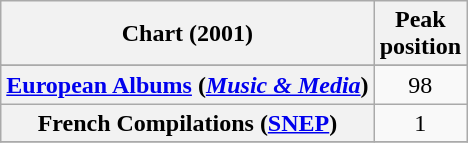<table class="wikitable sortable plainrowheaders" style="text-align:center">
<tr>
<th scope="col">Chart (2001)</th>
<th scope="col">Peak<br>position</th>
</tr>
<tr>
</tr>
<tr>
<th scope="row"><a href='#'>European Albums</a> (<em><a href='#'>Music & Media</a></em>)</th>
<td>98</td>
</tr>
<tr>
<th scope="row">French Compilations (<a href='#'>SNEP</a>)</th>
<td>1</td>
</tr>
<tr>
</tr>
</table>
